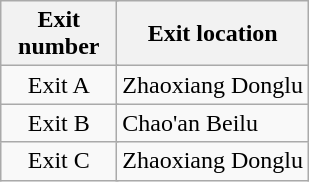<table class="wikitable">
<tr>
<th style="width:70px" colspan="2">Exit number</th>
<th>Exit location</th>
</tr>
<tr>
<td align="center" colspan="2">Exit A</td>
<td>Zhaoxiang Donglu</td>
</tr>
<tr>
<td align="center" colspan="2">Exit B</td>
<td>Chao'an Beilu</td>
</tr>
<tr>
<td align="center" colspan="2">Exit C</td>
<td>Zhaoxiang Donglu</td>
</tr>
</table>
